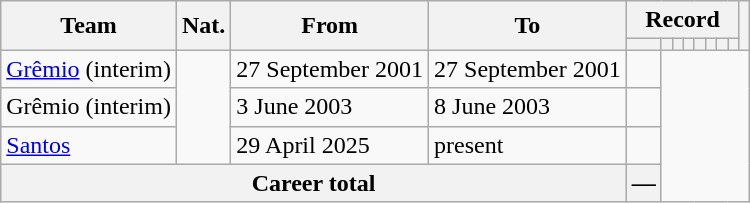<table class="wikitable" style="text-align: center">
<tr>
<th rowspan="2">Team</th>
<th rowspan="2">Nat.</th>
<th rowspan="2">From</th>
<th rowspan="2">To</th>
<th colspan="8">Record</th>
<th rowspan=2></th>
</tr>
<tr>
<th></th>
<th></th>
<th></th>
<th></th>
<th></th>
<th></th>
<th></th>
<th></th>
</tr>
<tr>
<td align="left"><a href='#'>Grêmio</a> (interim)</td>
<td rowspan="3"></td>
<td align=left>27 September 2001</td>
<td align=left>27 September 2001<br></td>
<td></td>
</tr>
<tr>
<td align="left">Grêmio (interim)</td>
<td align=left>3 June 2003</td>
<td align=left>8 June 2003<br></td>
<td></td>
</tr>
<tr>
<td align="left"><a href='#'>Santos</a></td>
<td align=left>29 April 2025</td>
<td align=left>present<br></td>
<td></td>
</tr>
<tr>
<th colspan=4><strong>Career total</strong><br></th>
<th>—</th>
</tr>
</table>
